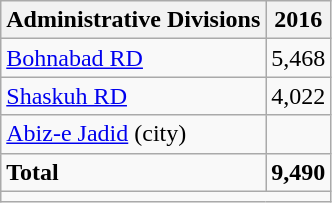<table class="wikitable">
<tr>
<th>Administrative Divisions</th>
<th>2016</th>
</tr>
<tr>
<td><a href='#'>Bohnabad RD</a></td>
<td style="text-align: right;">5,468</td>
</tr>
<tr>
<td><a href='#'>Shaskuh RD</a></td>
<td style="text-align: right;">4,022</td>
</tr>
<tr>
<td><a href='#'>Abiz-e Jadid</a> (city)</td>
<td style="text-align: right;"></td>
</tr>
<tr>
<td><strong>Total</strong></td>
<td style="text-align: right;"><strong>9,490</strong></td>
</tr>
<tr>
<td colspan=2></td>
</tr>
</table>
